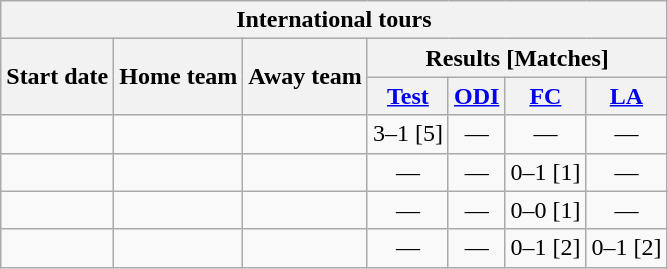<table class="wikitable">
<tr>
<th colspan="7">International tours</th>
</tr>
<tr>
<th rowspan="2">Start date</th>
<th rowspan="2">Home team</th>
<th rowspan="2">Away team</th>
<th colspan="4">Results [Matches]</th>
</tr>
<tr>
<th><a href='#'>Test</a></th>
<th><a href='#'>ODI</a></th>
<th><a href='#'>FC</a></th>
<th><a href='#'>LA</a></th>
</tr>
<tr>
<td><a href='#'></a></td>
<td></td>
<td></td>
<td>3–1 [5]</td>
<td ; style="text-align:center">—</td>
<td ; style="text-align:center">—</td>
<td ; style="text-align:center">—</td>
</tr>
<tr>
<td><a href='#'></a></td>
<td></td>
<td></td>
<td ; style="text-align:center">—</td>
<td ; style="text-align:center">—</td>
<td>0–1 [1]</td>
<td ; style="text-align:center">—</td>
</tr>
<tr>
<td><a href='#'></a></td>
<td></td>
<td></td>
<td ; style="text-align:center">—</td>
<td ; style="text-align:center">—</td>
<td>0–0 [1]</td>
<td ; style="text-align:center">—</td>
</tr>
<tr>
<td><a href='#'></a></td>
<td></td>
<td></td>
<td ; style="text-align:center">—</td>
<td ; style="text-align:center">—</td>
<td>0–1 [2]</td>
<td>0–1 [2]</td>
</tr>
</table>
